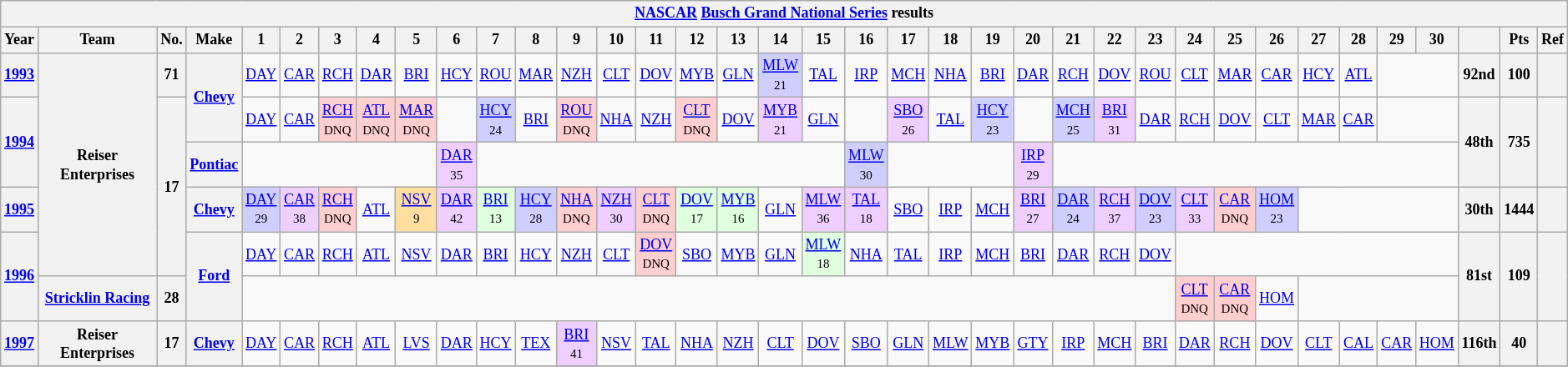<table class="wikitable" style="text-align:center; font-size:75%">
<tr>
<th colspan=42><a href='#'>NASCAR</a> <a href='#'>Busch Grand National Series</a> results</th>
</tr>
<tr>
<th>Year</th>
<th>Team</th>
<th>No.</th>
<th>Make</th>
<th>1</th>
<th>2</th>
<th>3</th>
<th>4</th>
<th>5</th>
<th>6</th>
<th>7</th>
<th>8</th>
<th>9</th>
<th>10</th>
<th>11</th>
<th>12</th>
<th>13</th>
<th>14</th>
<th>15</th>
<th>16</th>
<th>17</th>
<th>18</th>
<th>19</th>
<th>20</th>
<th>21</th>
<th>22</th>
<th>23</th>
<th>24</th>
<th>25</th>
<th>26</th>
<th>27</th>
<th>28</th>
<th>29</th>
<th>30</th>
<th></th>
<th>Pts</th>
<th>Ref</th>
</tr>
<tr>
<th><a href='#'>1993</a></th>
<th rowspan=5>Reiser Enterprises</th>
<th>71</th>
<th rowspan=2><a href='#'>Chevy</a></th>
<td><a href='#'>DAY</a></td>
<td><a href='#'>CAR</a></td>
<td><a href='#'>RCH</a></td>
<td><a href='#'>DAR</a></td>
<td><a href='#'>BRI</a></td>
<td><a href='#'>HCY</a></td>
<td><a href='#'>ROU</a></td>
<td><a href='#'>MAR</a></td>
<td><a href='#'>NZH</a></td>
<td><a href='#'>CLT</a></td>
<td><a href='#'>DOV</a></td>
<td><a href='#'>MYB</a></td>
<td><a href='#'>GLN</a></td>
<td style="background:#CFCFFF;"><a href='#'>MLW</a><br><small>21</small></td>
<td><a href='#'>TAL</a></td>
<td><a href='#'>IRP</a></td>
<td><a href='#'>MCH</a></td>
<td><a href='#'>NHA</a></td>
<td><a href='#'>BRI</a></td>
<td><a href='#'>DAR</a></td>
<td><a href='#'>RCH</a></td>
<td><a href='#'>DOV</a></td>
<td><a href='#'>ROU</a></td>
<td><a href='#'>CLT</a></td>
<td><a href='#'>MAR</a></td>
<td><a href='#'>CAR</a></td>
<td><a href='#'>HCY</a></td>
<td><a href='#'>ATL</a></td>
<td colspan=2></td>
<th>92nd</th>
<th>100</th>
<th></th>
</tr>
<tr>
<th rowspan=2><a href='#'>1994</a></th>
<th rowspan=4>17</th>
<td><a href='#'>DAY</a></td>
<td><a href='#'>CAR</a></td>
<td style="background:#FFCFCF;"><a href='#'>RCH</a><br><small>DNQ</small></td>
<td style="background:#FFCFCF;"><a href='#'>ATL</a><br><small>DNQ</small></td>
<td style="background:#FFCFCF;"><a href='#'>MAR</a><br><small>DNQ</small></td>
<td colspan=1></td>
<td style="background:#CFCFFF;"><a href='#'>HCY</a><br><small>24</small></td>
<td><a href='#'>BRI</a></td>
<td style="background:#FFCFCF;"><a href='#'>ROU</a><br><small>DNQ</small></td>
<td><a href='#'>NHA</a></td>
<td><a href='#'>NZH</a></td>
<td style="background:#FFCFCF;"><a href='#'>CLT</a><br><small>DNQ</small></td>
<td><a href='#'>DOV</a></td>
<td style="background:#EFCFFF;"><a href='#'>MYB</a><br><small>21</small></td>
<td><a href='#'>GLN</a></td>
<td colspan=1></td>
<td style="background:#EFCFFF;"><a href='#'>SBO</a><br><small>26</small></td>
<td><a href='#'>TAL</a></td>
<td style="background:#CFCFFF;"><a href='#'>HCY</a><br><small>23</small></td>
<td colspan=1></td>
<td style="background:#CFCFFF;"><a href='#'>MCH</a><br><small>25</small></td>
<td style="background:#EFCFFF;"><a href='#'>BRI</a><br><small>31</small></td>
<td><a href='#'>DAR</a></td>
<td><a href='#'>RCH</a></td>
<td><a href='#'>DOV</a></td>
<td><a href='#'>CLT</a></td>
<td><a href='#'>MAR</a></td>
<td><a href='#'>CAR</a></td>
<td colspan=2></td>
<th rowspan=2>48th</th>
<th rowspan=2>735</th>
<th rowspan=2></th>
</tr>
<tr>
<th><a href='#'>Pontiac</a></th>
<td colspan=5></td>
<td style="background:#EFCFFF;"><a href='#'>DAR</a><br><small>35</small></td>
<td colspan=9></td>
<td style="background:#CFCFFF;"><a href='#'>MLW</a><br><small>30</small></td>
<td colspan=3></td>
<td style="background:#EFCFFF;"><a href='#'>IRP</a><br><small>29</small></td>
<td colspan=10></td>
</tr>
<tr>
<th><a href='#'>1995</a></th>
<th><a href='#'>Chevy</a></th>
<td style="background:#CFCFFF;"><a href='#'>DAY</a><br><small>29</small></td>
<td style="background:#EFCFFF;"><a href='#'>CAR</a><br><small>38</small></td>
<td style="background:#FFCFCF;"><a href='#'>RCH</a><br><small>DNQ</small></td>
<td><a href='#'>ATL</a></td>
<td style="background:#FFDF9F;"><a href='#'>NSV</a><br><small>9</small></td>
<td style="background:#EFCFFF;"><a href='#'>DAR</a><br><small>42</small></td>
<td style="background:#DFFFDF;"><a href='#'>BRI</a><br><small>13</small></td>
<td style="background:#CFCFFF;"><a href='#'>HCY</a><br><small>28</small></td>
<td style="background:#FFCFCF;"><a href='#'>NHA</a><br><small>DNQ</small></td>
<td style="background:#EFCFFF;"><a href='#'>NZH</a><br><small>30</small></td>
<td style="background:#FFCFCF;"><a href='#'>CLT</a><br><small>DNQ</small></td>
<td style="background:#DFFFDF;"><a href='#'>DOV</a><br><small>17</small></td>
<td style="background:#DFFFDF;"><a href='#'>MYB</a><br><small>16</small></td>
<td><a href='#'>GLN</a></td>
<td style="background:#EFCFFF;"><a href='#'>MLW</a><br><small>36</small></td>
<td style="background:#EFCFFF;"><a href='#'>TAL</a><br><small>18</small></td>
<td><a href='#'>SBO</a></td>
<td><a href='#'>IRP</a></td>
<td><a href='#'>MCH</a></td>
<td style="background:#EFCFFF;"><a href='#'>BRI</a><br><small>27</small></td>
<td style="background:#CFCFFF;"><a href='#'>DAR</a><br><small>24</small></td>
<td style="background:#EFCFFF;"><a href='#'>RCH</a><br><small>37</small></td>
<td style="background:#CFCFFF;"><a href='#'>DOV</a><br><small>23</small></td>
<td style="background:#EFCFFF;"><a href='#'>CLT</a><br><small>33</small></td>
<td style="background:#FFCFCF;"><a href='#'>CAR</a><br><small>DNQ</small></td>
<td style="background:#CFCFFF;"><a href='#'>HOM</a><br><small>23</small></td>
<td colspan=4></td>
<th>30th</th>
<th>1444</th>
<th></th>
</tr>
<tr>
<th rowspan=2><a href='#'>1996</a></th>
<th rowspan=2><a href='#'>Ford</a></th>
<td><a href='#'>DAY</a></td>
<td><a href='#'>CAR</a></td>
<td><a href='#'>RCH</a></td>
<td><a href='#'>ATL</a></td>
<td><a href='#'>NSV</a></td>
<td><a href='#'>DAR</a></td>
<td><a href='#'>BRI</a></td>
<td><a href='#'>HCY</a></td>
<td><a href='#'>NZH</a></td>
<td><a href='#'>CLT</a></td>
<td style="background:#FFCFCF;"><a href='#'>DOV</a><br><small>DNQ</small></td>
<td><a href='#'>SBO</a></td>
<td><a href='#'>MYB</a></td>
<td><a href='#'>GLN</a></td>
<td style="background:#DFFFDF;"><a href='#'>MLW</a><br><small>18</small></td>
<td><a href='#'>NHA</a></td>
<td><a href='#'>TAL</a></td>
<td><a href='#'>IRP</a></td>
<td><a href='#'>MCH</a></td>
<td><a href='#'>BRI</a></td>
<td><a href='#'>DAR</a></td>
<td><a href='#'>RCH</a></td>
<td><a href='#'>DOV</a></td>
<td colspan=7></td>
<th rowspan=2>81st</th>
<th rowspan=2>109</th>
<th rowspan=2></th>
</tr>
<tr>
<th><a href='#'>Stricklin Racing</a></th>
<th>28</th>
<td colspan=23></td>
<td style="background:#FFCFCF;"><a href='#'>CLT</a><br><small>DNQ</small></td>
<td style="background:#FFCFCF;"><a href='#'>CAR</a><br><small>DNQ</small></td>
<td><a href='#'>HOM</a></td>
<td colspan=4></td>
</tr>
<tr>
<th><a href='#'>1997</a></th>
<th>Reiser Enterprises</th>
<th>17</th>
<th><a href='#'>Chevy</a></th>
<td><a href='#'>DAY</a></td>
<td><a href='#'>CAR</a></td>
<td><a href='#'>RCH</a></td>
<td><a href='#'>ATL</a></td>
<td><a href='#'>LVS</a></td>
<td><a href='#'>DAR</a></td>
<td><a href='#'>HCY</a></td>
<td><a href='#'>TEX</a></td>
<td style="background:#EFCFFF;"><a href='#'>BRI</a><br><small>41</small></td>
<td><a href='#'>NSV</a></td>
<td><a href='#'>TAL</a></td>
<td><a href='#'>NHA</a></td>
<td><a href='#'>NZH</a></td>
<td><a href='#'>CLT</a></td>
<td><a href='#'>DOV</a></td>
<td><a href='#'>SBO</a></td>
<td><a href='#'>GLN</a></td>
<td><a href='#'>MLW</a></td>
<td><a href='#'>MYB</a></td>
<td><a href='#'>GTY</a></td>
<td><a href='#'>IRP</a></td>
<td><a href='#'>MCH</a></td>
<td><a href='#'>BRI</a></td>
<td><a href='#'>DAR</a></td>
<td><a href='#'>RCH</a></td>
<td><a href='#'>DOV</a></td>
<td><a href='#'>CLT</a></td>
<td><a href='#'>CAL</a></td>
<td><a href='#'>CAR</a></td>
<td><a href='#'>HOM</a></td>
<th>116th</th>
<th>40</th>
<th></th>
</tr>
<tr>
</tr>
</table>
